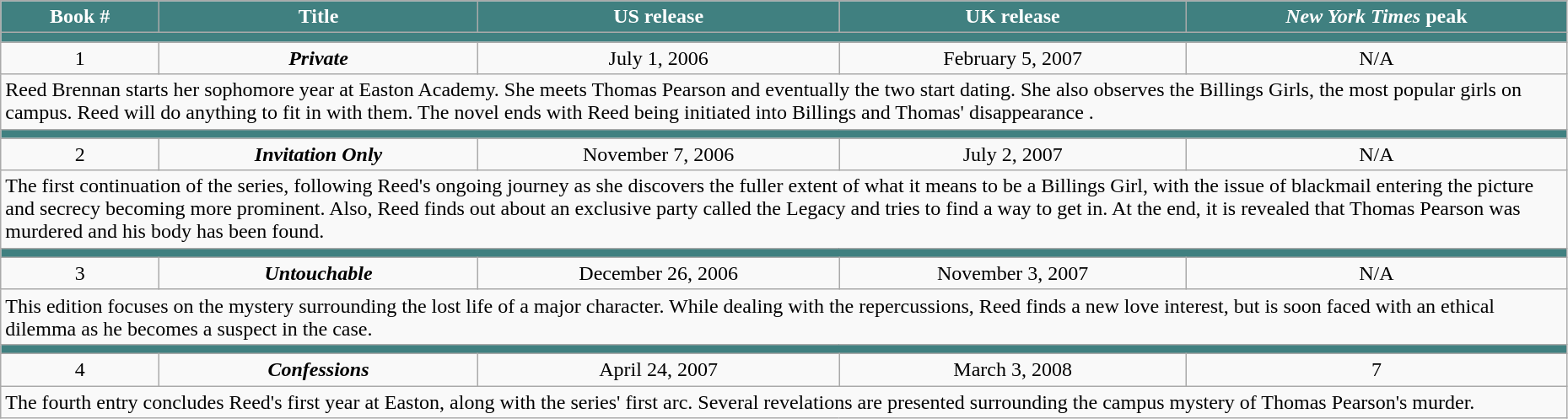<table class="wikitable" style="width:98%; background-color:#FFFFF">
<tr style="color:white">
<th style="background-color: #408080;">Book #</th>
<th style="background-color: #408080;">Title</th>
<th style="background-color: #408080;">US release</th>
<th style="background-color: #408080;">UK release</th>
<th style="background-color: #408080;"><em>New York Times</em> peak</th>
</tr>
<tr>
<td colspan="6" bgcolor="#408080"></td>
</tr>
<tr>
<td align="center">1</td>
<td align="center"><strong><em>Private</em></strong></td>
<td align="center">July 1, 2006</td>
<td align="center">February 5, 2007</td>
<td align="center">N/A</td>
</tr>
<tr>
<td colspan="6">Reed Brennan starts her sophomore year at Easton Academy. She meets Thomas Pearson and eventually the two start dating. She also observes the Billings Girls, the most popular girls on campus. Reed will do anything to fit in with them. The novel ends with Reed being initiated into Billings and Thomas' disappearance .</td>
</tr>
<tr>
<td colspan="6" bgcolor="#408080"></td>
</tr>
<tr>
<td align="center">2</td>
<td align="center"><strong><em>Invitation Only</em></strong></td>
<td align="center">November 7, 2006</td>
<td align="center">July 2, 2007</td>
<td align="center">N/A</td>
</tr>
<tr>
<td colspan="6">The first continuation of the series, following Reed's ongoing journey as she discovers the fuller extent of what it means to be a Billings Girl, with the issue of blackmail entering the picture and secrecy becoming more prominent. Also, Reed finds out about an exclusive party called the Legacy and tries to find a way to get in. At the end, it is revealed that Thomas Pearson was murdered and his body has been found.</td>
</tr>
<tr>
<td colspan="6" bgcolor="#408080"></td>
</tr>
<tr>
<td align="center">3</td>
<td align="center"><strong><em>Untouchable</em></strong></td>
<td align="center">December 26, 2006</td>
<td align="center">November 3, 2007</td>
<td align="center">N/A</td>
</tr>
<tr>
<td colspan="6">This edition focuses on the mystery surrounding the lost life of a major character. While dealing with the repercussions, Reed finds a new love interest, but is soon faced with an ethical dilemma as he becomes a suspect in the case.</td>
</tr>
<tr>
<td colspan="6" bgcolor="#408080"></td>
</tr>
<tr>
<td align="center">4</td>
<td align="center"><strong><em>Confessions</em></strong></td>
<td align="center">April 24, 2007</td>
<td align="center">March 3, 2008</td>
<td align="center">7</td>
</tr>
<tr>
<td colspan="6">The fourth entry concludes Reed's first year at Easton, along with the series' first arc. Several revelations are presented surrounding the campus mystery of Thomas Pearson's murder.</td>
</tr>
</table>
